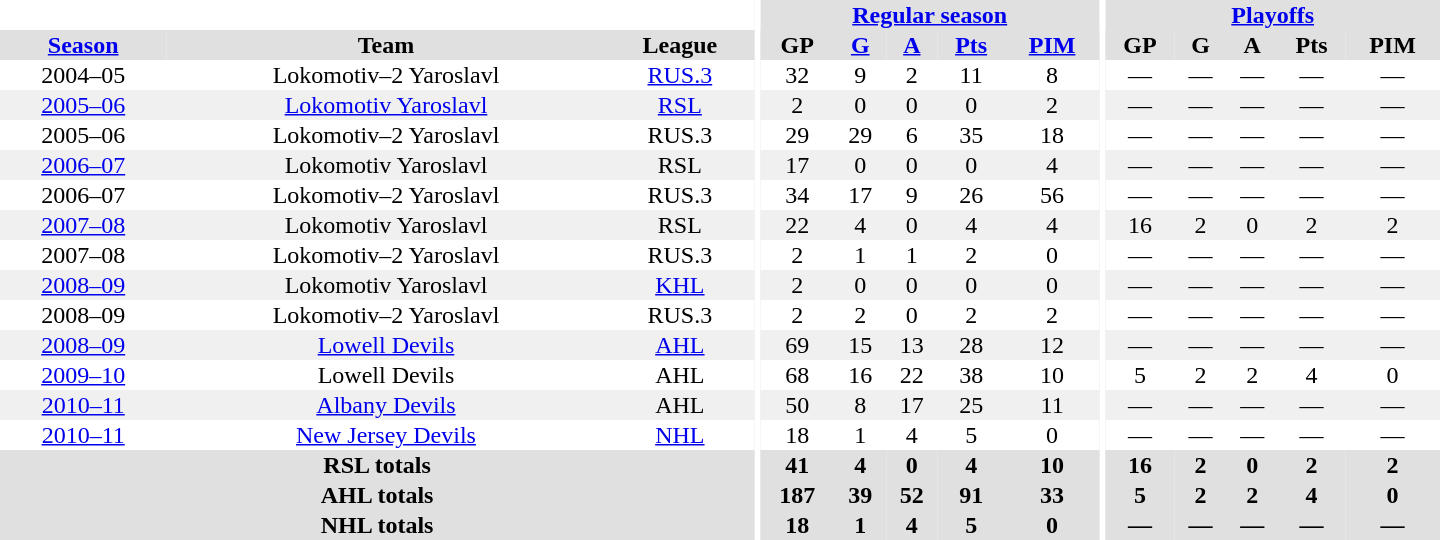<table border="0" cellpadding="1" cellspacing="0" style="text-align:center; width:60em">
<tr bgcolor="#e0e0e0">
<th colspan="3" bgcolor="#ffffff"></th>
<th rowspan="99" bgcolor="#ffffff"></th>
<th colspan="5"><a href='#'>Regular season</a></th>
<th rowspan="99" bgcolor="#ffffff"></th>
<th colspan="5"><a href='#'>Playoffs</a></th>
</tr>
<tr bgcolor="#e0e0e0">
<th><a href='#'>Season</a></th>
<th>Team</th>
<th>League</th>
<th>GP</th>
<th><a href='#'>G</a></th>
<th><a href='#'>A</a></th>
<th><a href='#'>Pts</a></th>
<th><a href='#'>PIM</a></th>
<th>GP</th>
<th>G</th>
<th>A</th>
<th>Pts</th>
<th>PIM</th>
</tr>
<tr>
<td>2004–05</td>
<td>Lokomotiv–2 Yaroslavl</td>
<td><a href='#'>RUS.3</a></td>
<td>32</td>
<td>9</td>
<td>2</td>
<td>11</td>
<td>8</td>
<td>—</td>
<td>—</td>
<td>—</td>
<td>—</td>
<td>—</td>
</tr>
<tr bgcolor="#f0f0f0">
<td><a href='#'>2005–06</a></td>
<td><a href='#'>Lokomotiv Yaroslavl</a></td>
<td><a href='#'>RSL</a></td>
<td>2</td>
<td>0</td>
<td>0</td>
<td>0</td>
<td>2</td>
<td>—</td>
<td>—</td>
<td>—</td>
<td>—</td>
<td>—</td>
</tr>
<tr>
<td>2005–06</td>
<td>Lokomotiv–2 Yaroslavl</td>
<td>RUS.3</td>
<td>29</td>
<td>29</td>
<td>6</td>
<td>35</td>
<td>18</td>
<td>—</td>
<td>—</td>
<td>—</td>
<td>—</td>
<td>—</td>
</tr>
<tr bgcolor="#f0f0f0">
<td><a href='#'>2006–07</a></td>
<td>Lokomotiv Yaroslavl</td>
<td>RSL</td>
<td>17</td>
<td>0</td>
<td>0</td>
<td>0</td>
<td>4</td>
<td>—</td>
<td>—</td>
<td>—</td>
<td>—</td>
<td>—</td>
</tr>
<tr>
<td>2006–07</td>
<td>Lokomotiv–2 Yaroslavl</td>
<td>RUS.3</td>
<td>34</td>
<td>17</td>
<td>9</td>
<td>26</td>
<td>56</td>
<td>—</td>
<td>—</td>
<td>—</td>
<td>—</td>
<td>—</td>
</tr>
<tr bgcolor="#f0f0f0">
<td><a href='#'>2007–08</a></td>
<td>Lokomotiv Yaroslavl</td>
<td>RSL</td>
<td>22</td>
<td>4</td>
<td>0</td>
<td>4</td>
<td>4</td>
<td>16</td>
<td>2</td>
<td>0</td>
<td>2</td>
<td>2</td>
</tr>
<tr>
<td>2007–08</td>
<td>Lokomotiv–2 Yaroslavl</td>
<td>RUS.3</td>
<td>2</td>
<td>1</td>
<td>1</td>
<td>2</td>
<td>0</td>
<td>—</td>
<td>—</td>
<td>—</td>
<td>—</td>
<td>—</td>
</tr>
<tr bgcolor="#f0f0f0">
<td><a href='#'>2008–09</a></td>
<td>Lokomotiv Yaroslavl</td>
<td><a href='#'>KHL</a></td>
<td>2</td>
<td>0</td>
<td>0</td>
<td>0</td>
<td>0</td>
<td>—</td>
<td>—</td>
<td>—</td>
<td>—</td>
<td>—</td>
</tr>
<tr>
<td>2008–09</td>
<td>Lokomotiv–2 Yaroslavl</td>
<td>RUS.3</td>
<td>2</td>
<td>2</td>
<td>0</td>
<td>2</td>
<td>2</td>
<td>—</td>
<td>—</td>
<td>—</td>
<td>—</td>
<td>—</td>
</tr>
<tr bgcolor="#f0f0f0">
<td><a href='#'>2008–09</a></td>
<td><a href='#'>Lowell Devils</a></td>
<td><a href='#'>AHL</a></td>
<td>69</td>
<td>15</td>
<td>13</td>
<td>28</td>
<td>12</td>
<td>—</td>
<td>—</td>
<td>—</td>
<td>—</td>
<td>—</td>
</tr>
<tr>
<td><a href='#'>2009–10</a></td>
<td>Lowell Devils</td>
<td>AHL</td>
<td>68</td>
<td>16</td>
<td>22</td>
<td>38</td>
<td>10</td>
<td>5</td>
<td>2</td>
<td>2</td>
<td>4</td>
<td>0</td>
</tr>
<tr bgcolor="#f0f0f0">
<td><a href='#'>2010–11</a></td>
<td><a href='#'>Albany Devils</a></td>
<td>AHL</td>
<td>50</td>
<td>8</td>
<td>17</td>
<td>25</td>
<td>11</td>
<td>—</td>
<td>—</td>
<td>—</td>
<td>—</td>
<td>—</td>
</tr>
<tr>
<td><a href='#'>2010–11</a></td>
<td><a href='#'>New Jersey Devils</a></td>
<td><a href='#'>NHL</a></td>
<td>18</td>
<td>1</td>
<td>4</td>
<td>5</td>
<td>0</td>
<td>—</td>
<td>—</td>
<td>—</td>
<td>—</td>
<td>—</td>
</tr>
<tr style="background:#e0e0e0;">
<th colspan="3">RSL totals</th>
<th>41</th>
<th>4</th>
<th>0</th>
<th>4</th>
<th>10</th>
<th>16</th>
<th>2</th>
<th>0</th>
<th>2</th>
<th>2</th>
</tr>
<tr style="background:#e0e0e0;">
<th colspan="3">AHL totals</th>
<th>187</th>
<th>39</th>
<th>52</th>
<th>91</th>
<th>33</th>
<th>5</th>
<th>2</th>
<th>2</th>
<th>4</th>
<th>0</th>
</tr>
<tr style="background:#e0e0e0;">
<th colspan="3">NHL totals</th>
<th>18</th>
<th>1</th>
<th>4</th>
<th>5</th>
<th>0</th>
<th>—</th>
<th>—</th>
<th>—</th>
<th>—</th>
<th>—</th>
</tr>
</table>
